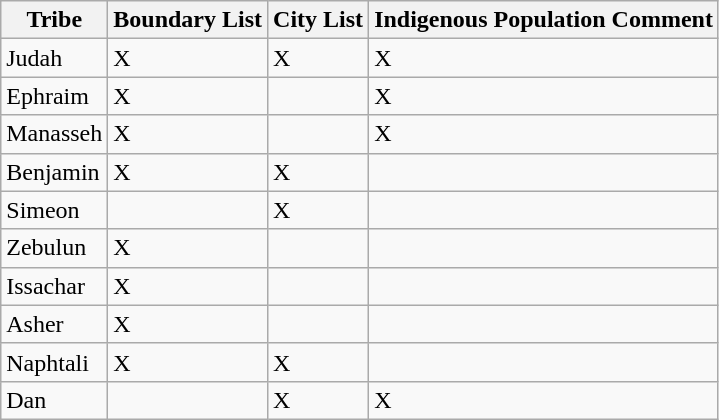<table class =wikitable>
<tr>
<th>Tribe</th>
<th>Boundary List</th>
<th>City List</th>
<th>Indigenous Population Comment</th>
</tr>
<tr>
<td>Judah</td>
<td>X</td>
<td>X</td>
<td>X</td>
</tr>
<tr>
<td>Ephraim</td>
<td>X</td>
<td></td>
<td>X</td>
</tr>
<tr>
<td>Manasseh</td>
<td>X</td>
<td></td>
<td>X</td>
</tr>
<tr>
<td>Benjamin</td>
<td>X</td>
<td>X</td>
<td></td>
</tr>
<tr>
<td>Simeon</td>
<td></td>
<td>X</td>
<td></td>
</tr>
<tr>
<td>Zebulun</td>
<td>X</td>
<td></td>
<td></td>
</tr>
<tr>
<td>Issachar</td>
<td>X</td>
<td></td>
<td></td>
</tr>
<tr>
<td>Asher</td>
<td>X</td>
<td></td>
<td></td>
</tr>
<tr>
<td>Naphtali</td>
<td>X</td>
<td>X</td>
<td></td>
</tr>
<tr>
<td>Dan</td>
<td></td>
<td>X</td>
<td>X</td>
</tr>
</table>
